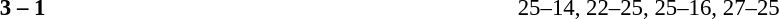<table width=100% cellspacing=1>
<tr>
<th width=20%></th>
<th width=12%></th>
<th width=20%></th>
<th width=33%></th>
<td></td>
</tr>
<tr style=font-size:95%>
<td align=right><strong></strong></td>
<td align=center><strong>3 – 1</strong></td>
<td></td>
<td>25–14, 22–25, 25–16, 27–25</td>
</tr>
</table>
